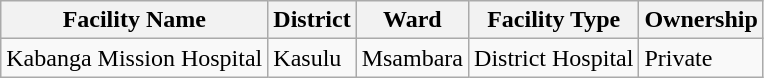<table class="wikitable sortable">
<tr>
<th>Facility Name</th>
<th>District</th>
<th>Ward</th>
<th>Facility Type</th>
<th>Ownership</th>
</tr>
<tr>
<td>Kabanga Mission Hospital</td>
<td>Kasulu</td>
<td>Msambara</td>
<td>District Hospital</td>
<td>Private</td>
</tr>
</table>
